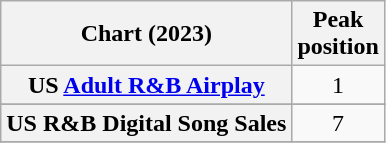<table class="wikitable sortable plainrowheaders" style="text-align:center">
<tr>
<th scope="col">Chart (2023)</th>
<th scope="col">Peak<br>position</th>
</tr>
<tr>
<th scope="row">US <a href='#'>Adult R&B Airplay</a></th>
<td>1</td>
</tr>
<tr>
</tr>
<tr>
</tr>
<tr>
</tr>
<tr>
<th scope="row">US R&B Digital Song Sales</th>
<td>7</td>
</tr>
<tr>
</tr>
</table>
